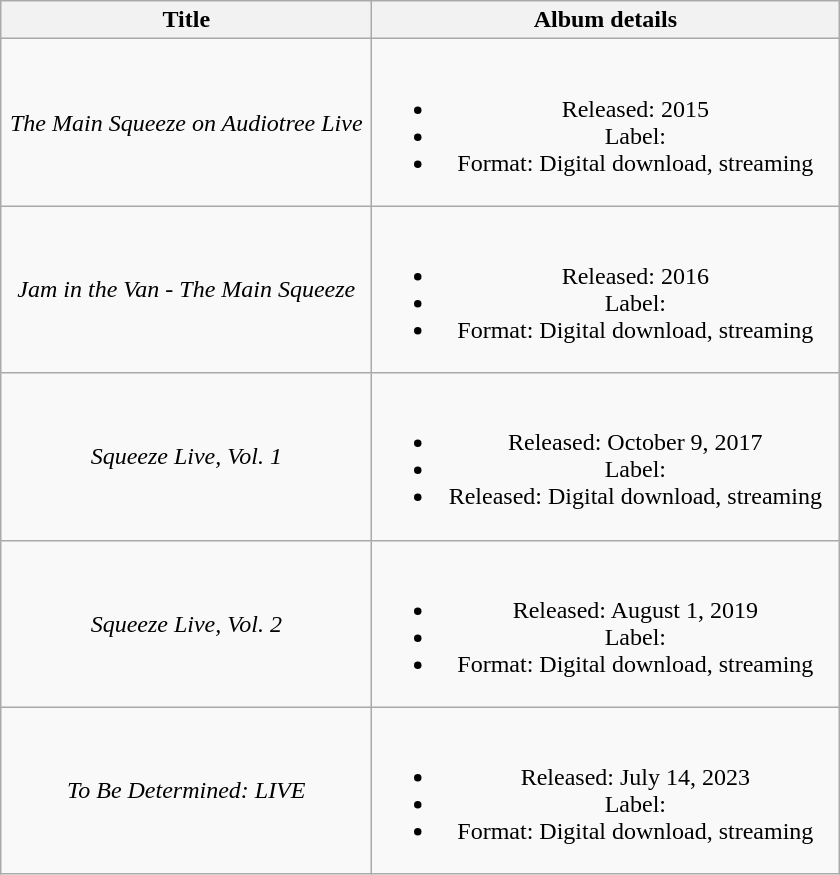<table class="wikitable plainrowheaders" style="text-align:center">
<tr>
<th scope="col" style="width:15em;">Title</th>
<th scope="col" style="width:19em;">Album details</th>
</tr>
<tr>
<td><em>The Main Squeeze on Audiotree Live</em></td>
<td><br><ul><li>Released: 2015</li><li>Label:</li><li>Format: Digital download, streaming</li></ul></td>
</tr>
<tr>
<td><em>Jam in the Van - The Main Squeeze</em></td>
<td><br><ul><li>Released: 2016</li><li>Label:</li><li>Format: Digital download, streaming</li></ul></td>
</tr>
<tr>
<td><em>Squeeze Live, Vol. 1</em></td>
<td><br><ul><li>Released: October 9, 2017</li><li>Label:</li><li>Released: Digital download, streaming</li></ul></td>
</tr>
<tr>
<td><em>Squeeze Live, Vol. 2</em></td>
<td><br><ul><li>Released: August 1, 2019</li><li>Label:</li><li>Format: Digital download, streaming</li></ul></td>
</tr>
<tr>
<td><em>To Be Determined: LIVE</em></td>
<td><br><ul><li>Released: July 14, 2023</li><li>Label:</li><li>Format: Digital download, streaming</li></ul></td>
</tr>
</table>
